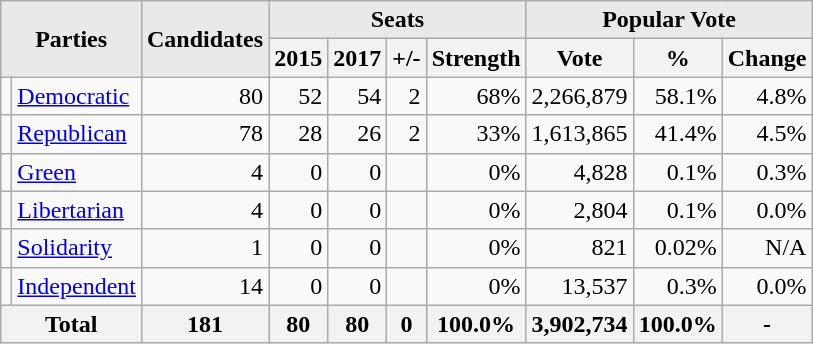<table class=wikitable>
<tr>
<th style="background-color:#E9E9E9" align=center rowspan= 2 colspan=2>Parties</th>
<th style="background-color:#E9E9E9" align=center rowspan= 2>Candidates</th>
<th style="background-color:#E9E9E9" align=center colspan=4>Seats</th>
<th style="background-color:#E9E9E9" align=center colspan=3>Popular Vote</th>
</tr>
<tr>
<th align=center>2015</th>
<th align=center>2017</th>
<th align=center>+/-</th>
<th align=center>Strength</th>
<th align=center>Vote</th>
<th align=center>%</th>
<th align=center>Change</th>
</tr>
<tr>
<td></td>
<td align=left><a href='#'>Democratic</a></td>
<td align=right>80</td>
<td align=right >52</td>
<td align=right >54</td>
<td align=right>2</td>
<td align=right >68%</td>
<td align=right >2,266,879</td>
<td align=right >58.1%</td>
<td align=right>4.8%</td>
</tr>
<tr>
<td></td>
<td align=left><a href='#'>Republican</a></td>
<td align=right>78</td>
<td align=right>28</td>
<td align=right>26</td>
<td align=right>2</td>
<td align=right>33%</td>
<td align=right>1,613,865</td>
<td align=right>41.4%</td>
<td align=right>4.5%</td>
</tr>
<tr>
<td></td>
<td><a href='#'>Green</a></td>
<td align=right>4</td>
<td align=right>0</td>
<td align=right>0</td>
<td align=right></td>
<td align=right>0%</td>
<td align=right>4,828</td>
<td align=right>0.1%</td>
<td align=right>0.3%</td>
</tr>
<tr>
<td></td>
<td><a href='#'>Libertarian</a></td>
<td align=right>4</td>
<td align=right>0</td>
<td align=right>0</td>
<td align=right></td>
<td align=right>0%</td>
<td align=right>2,804</td>
<td align=right>0.1%</td>
<td align=right>0.0%</td>
</tr>
<tr>
<td></td>
<td><a href='#'>Solidarity</a></td>
<td align=right>1</td>
<td align=right>0</td>
<td align=right>0</td>
<td align=right></td>
<td align=right>0%</td>
<td align=right>821</td>
<td align=right>0.02%</td>
<td align=right>N/A</td>
</tr>
<tr>
<td></td>
<td><a href='#'>Independent</a></td>
<td align=right>14</td>
<td align=right>0</td>
<td align=right>0</td>
<td align=right></td>
<td align=right>0%</td>
<td align=right>13,537</td>
<td align=right>0.3%</td>
<td align=right>0.0%</td>
</tr>
<tr>
<th align=center colspan="2">Total</th>
<th align=center>181</th>
<th align=center>80</th>
<th align=center>80</th>
<th align=center>0</th>
<th align=center>100.0%</th>
<th align=center>3,902,734</th>
<th align=center>100.0%</th>
<th align=center>-</th>
</tr>
</table>
